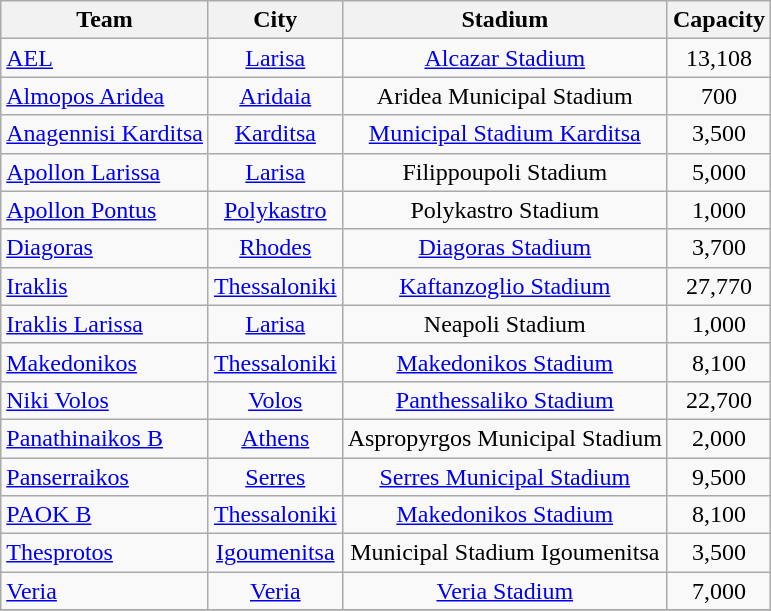<table class="wikitable sortable" style="text-align:center;">
<tr>
<th>Team</th>
<th>City</th>
<th>Stadium</th>
<th>Capacity</th>
</tr>
<tr>
<td style="text-align:left;"><a href='#'>AEL</a></td>
<td><a href='#'>Larisa</a></td>
<td><a href='#'>Alcazar Stadium</a></td>
<td align="center">13,108</td>
</tr>
<tr>
<td style="text-align:left;"><a href='#'>Almopos Aridea</a></td>
<td><a href='#'>Aridaia</a></td>
<td>Aridea Municipal Stadium</td>
<td align="center">700</td>
</tr>
<tr>
<td style="text-align:left;"><a href='#'>Anagennisi Karditsa</a></td>
<td><a href='#'>Karditsa</a></td>
<td><a href='#'>Municipal Stadium Karditsa</a></td>
<td align="center">3,500</td>
</tr>
<tr>
<td style="text-align:left;"><a href='#'>Apollon Larissa</a></td>
<td><a href='#'>Larisa</a></td>
<td>Filippoupoli Stadium</td>
<td align="center">5,000</td>
</tr>
<tr>
<td style="text-align:left;"><a href='#'>Apollon Pontus</a></td>
<td><a href='#'>Polykastro</a></td>
<td>Polykastro Stadium</td>
<td align="center">1,000</td>
</tr>
<tr>
<td style="text-align:left;"><a href='#'>Diagoras</a></td>
<td><a href='#'>Rhodes</a></td>
<td><a href='#'>Diagoras Stadium</a></td>
<td style="text-align:center;">3,700</td>
</tr>
<tr>
<td style="text-align:left;"><a href='#'>Iraklis</a></td>
<td><a href='#'>Thessaloniki</a></td>
<td><a href='#'>Kaftanzoglio Stadium</a></td>
<td align="center">27,770</td>
</tr>
<tr>
<td style="text-align:left;"><a href='#'>Iraklis Larissa</a></td>
<td><a href='#'>Larisa</a></td>
<td>Neapoli Stadium</td>
<td align="center">1,000 </td>
</tr>
<tr>
<td style="text-align:left;"><a href='#'>Makedonikos</a></td>
<td><a href='#'>Thessaloniki</a></td>
<td><a href='#'>Makedonikos Stadium</a></td>
<td align="center">8,100</td>
</tr>
<tr>
<td style="text-align:left;"><a href='#'>Niki Volos</a></td>
<td><a href='#'>Volos</a></td>
<td><a href='#'>Panthessaliko Stadium</a></td>
<td align="center">22,700</td>
</tr>
<tr>
<td style="text-align:left;"><a href='#'>Panathinaikos B</a></td>
<td><a href='#'>Athens</a></td>
<td>Aspropyrgos Municipal Stadium</td>
<td align="center">2,000</td>
</tr>
<tr>
<td style="text-align:left;"><a href='#'>Panserraikos</a></td>
<td><a href='#'>Serres</a></td>
<td><a href='#'>Serres Municipal Stadium</a></td>
<td align="center">9,500</td>
</tr>
<tr>
<td style="text-align:left;"><a href='#'>PAOK B</a></td>
<td><a href='#'>Thessaloniki</a></td>
<td><a href='#'>Makedonikos Stadium</a></td>
<td align="center">8,100</td>
</tr>
<tr>
<td style="text-align:left;"><a href='#'>Thesprotos</a></td>
<td><a href='#'>Igoumenitsa</a></td>
<td>Municipal Stadium Igoumenitsa</td>
<td align="center">3,500</td>
</tr>
<tr>
<td style="text-align:left;"><a href='#'>Veria</a></td>
<td><a href='#'>Veria</a></td>
<td><a href='#'>Veria Stadium</a></td>
<td align="center">7,000</td>
</tr>
<tr>
</tr>
</table>
